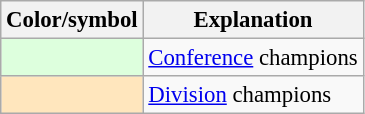<table class="wikitable" style="font-size:95%">
<tr>
<th scope="col">Color/symbol</th>
<th scope="col">Explanation</th>
</tr>
<tr>
<th scope="row" style="background:#DDFFDD"></th>
<td><a href='#'>Conference</a> champions</td>
</tr>
<tr>
<th scope="row" style="background:#FFE6BD"></th>
<td><a href='#'>Division</a> champions</td>
</tr>
</table>
